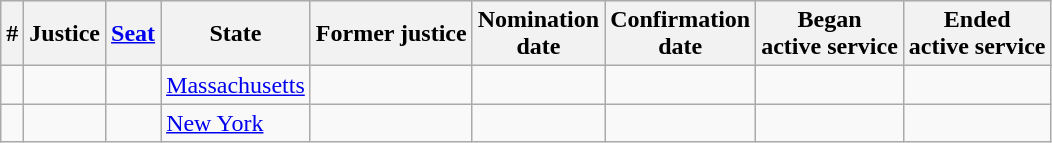<table class="sortable wikitable">
<tr bgcolor="#ececec">
<th>#</th>
<th>Justice</th>
<th><a href='#'>Seat</a></th>
<th>State</th>
<th>Former justice</th>
<th>Nomination<br>date</th>
<th>Confirmation<br>date</th>
<th>Began<br>active service</th>
<th>Ended<br>active service</th>
</tr>
<tr>
<td></td>
<td></td>
<td align="center"></td>
<td><a href='#'>Massachusetts</a></td>
<td></td>
<td></td>
<td></td>
<td></td>
<td></td>
</tr>
<tr>
<td></td>
<td></td>
<td align="center"></td>
<td><a href='#'>New York</a></td>
<td></td>
<td></td>
<td></td>
<td></td>
<td></td>
</tr>
</table>
